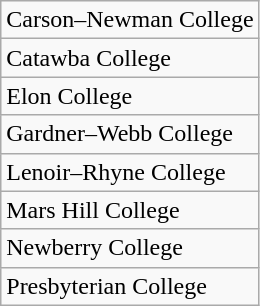<table class="wikitable">
<tr>
<td>Carson–Newman College</td>
</tr>
<tr>
<td>Catawba College</td>
</tr>
<tr>
<td>Elon College</td>
</tr>
<tr>
<td>Gardner–Webb College</td>
</tr>
<tr>
<td>Lenoir–Rhyne College</td>
</tr>
<tr>
<td>Mars Hill College</td>
</tr>
<tr>
<td>Newberry College</td>
</tr>
<tr>
<td>Presbyterian College</td>
</tr>
</table>
